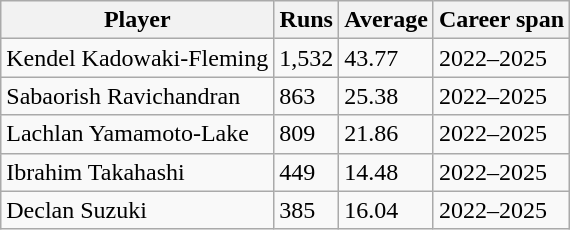<table class="wikitable">
<tr>
<th>Player</th>
<th>Runs</th>
<th>Average</th>
<th>Career span</th>
</tr>
<tr>
<td>Kendel Kadowaki-Fleming</td>
<td>1,532</td>
<td>43.77</td>
<td>2022–2025</td>
</tr>
<tr>
<td>Sabaorish Ravichandran</td>
<td>863</td>
<td>25.38</td>
<td>2022–2025</td>
</tr>
<tr>
<td>Lachlan Yamamoto-Lake</td>
<td>809</td>
<td>21.86</td>
<td>2022–2025</td>
</tr>
<tr>
<td>Ibrahim Takahashi</td>
<td>449</td>
<td>14.48</td>
<td>2022–2025</td>
</tr>
<tr>
<td>Declan Suzuki</td>
<td>385</td>
<td>16.04</td>
<td>2022–2025</td>
</tr>
</table>
